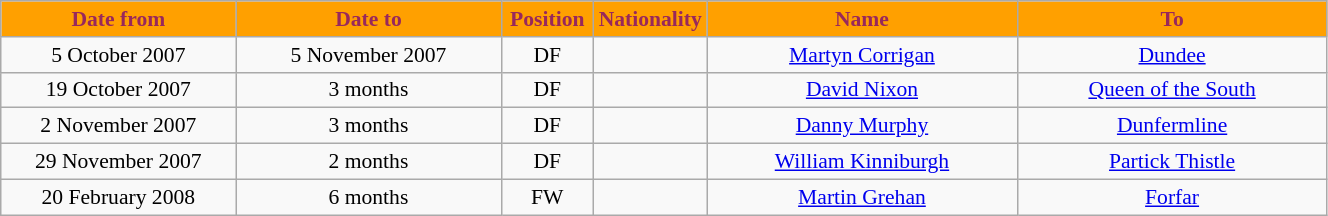<table class="wikitable"  style="text-align:center; font-size:90%; ">
<tr>
<th style="background:#ffa000; color:#98285c; width:150px;">Date from</th>
<th style="background:#ffa000; color:#98285c; width:170px;">Date to</th>
<th style="background:#ffa000; color:#98285c; width:55px;">Position</th>
<th style="background:#ffa000; color:#98285c; width:55px;">Nationality</th>
<th style="background:#ffa000; color:#98285c; width:200px;">Name</th>
<th style="background:#ffa000; color:#98285c; width:200px;">To</th>
</tr>
<tr>
<td>5 October 2007</td>
<td>5 November 2007</td>
<td>DF</td>
<td></td>
<td><a href='#'>Martyn Corrigan</a></td>
<td><a href='#'>Dundee</a></td>
</tr>
<tr>
<td>19 October 2007</td>
<td>3 months</td>
<td>DF</td>
<td></td>
<td><a href='#'>David Nixon</a></td>
<td><a href='#'>Queen of the South</a></td>
</tr>
<tr>
<td>2 November 2007</td>
<td>3 months</td>
<td>DF</td>
<td></td>
<td><a href='#'>Danny Murphy</a></td>
<td><a href='#'>Dunfermline</a></td>
</tr>
<tr>
<td>29 November 2007</td>
<td>2 months</td>
<td>DF</td>
<td></td>
<td><a href='#'>William Kinniburgh</a></td>
<td><a href='#'>Partick Thistle</a></td>
</tr>
<tr>
<td>20 February 2008</td>
<td>6 months</td>
<td>FW</td>
<td></td>
<td><a href='#'>Martin Grehan</a></td>
<td><a href='#'>Forfar</a></td>
</tr>
</table>
